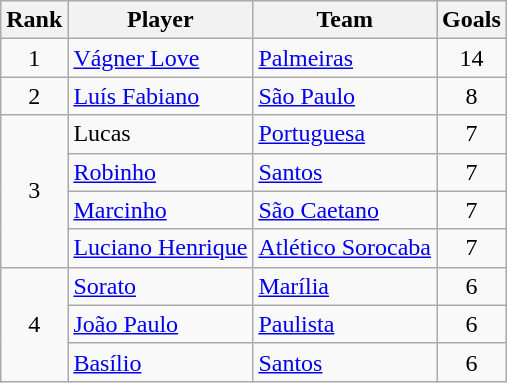<table class="wikitable">
<tr>
<th>Rank</th>
<th>Player</th>
<th>Team</th>
<th>Goals</th>
</tr>
<tr>
<td align=center>1</td>
<td> <a href='#'>Vágner Love</a></td>
<td><a href='#'>Palmeiras</a></td>
<td align=center>14</td>
</tr>
<tr>
<td align=center>2</td>
<td> <a href='#'>Luís Fabiano</a></td>
<td><a href='#'>São Paulo</a></td>
<td align=center>8</td>
</tr>
<tr>
<td align=center rowspan=4>3</td>
<td> Lucas</td>
<td><a href='#'>Portuguesa</a></td>
<td align=center>7</td>
</tr>
<tr>
<td> <a href='#'>Robinho</a></td>
<td><a href='#'>Santos</a></td>
<td align=center>7</td>
</tr>
<tr>
<td> <a href='#'>Marcinho</a></td>
<td><a href='#'>São Caetano</a></td>
<td align=center>7</td>
</tr>
<tr>
<td> <a href='#'>Luciano Henrique</a></td>
<td><a href='#'>Atlético Sorocaba</a></td>
<td align=center>7</td>
</tr>
<tr>
<td align=center rowspan=3>4</td>
<td> <a href='#'>Sorato</a></td>
<td><a href='#'>Marília</a></td>
<td align=center>6</td>
</tr>
<tr>
<td> <a href='#'>João Paulo</a></td>
<td><a href='#'>Paulista</a></td>
<td align=center>6</td>
</tr>
<tr>
<td> <a href='#'>Basílio</a></td>
<td><a href='#'>Santos</a></td>
<td align=center>6</td>
</tr>
</table>
